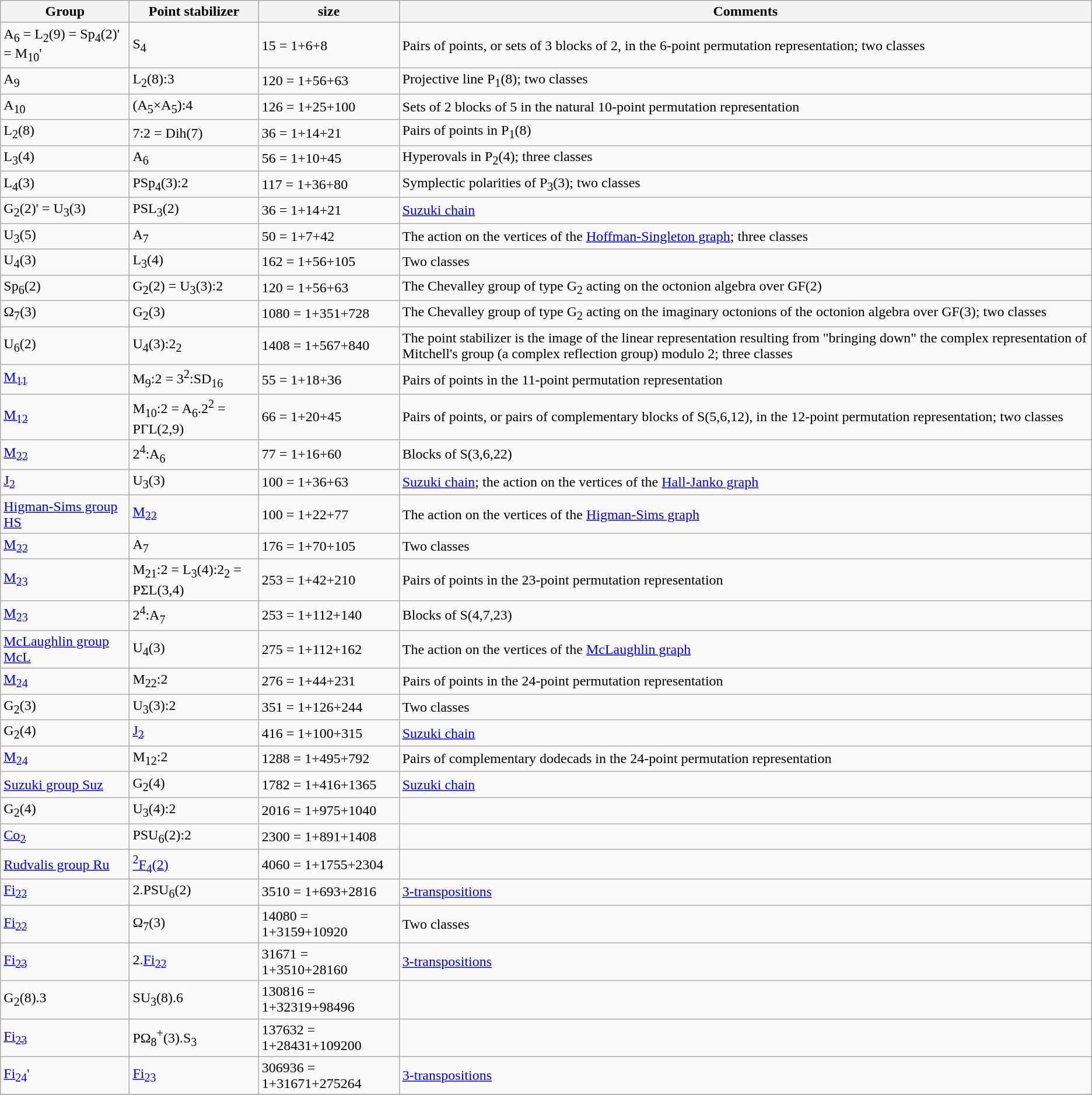<table class="wikitable sortable">
<tr>
<th>Group</th>
<th>Point stabilizer</th>
<th>size</th>
<th>Comments</th>
</tr>
<tr>
<td>A<sub>6</sub> = L<sub>2</sub>(9) = Sp<sub>4</sub>(2)' = M<sub>10</sub>'</td>
<td>S<sub>4</sub></td>
<td>15 = 1+6+8</td>
<td>Pairs of points, or sets of 3 blocks of 2, in the 6-point permutation representation; two classes</td>
</tr>
<tr>
<td>A<sub>9</sub></td>
<td>L<sub>2</sub>(8):3</td>
<td>120 = 1+56+63</td>
<td>Projective line P<sub>1</sub>(8); two classes</td>
</tr>
<tr>
<td>A<sub>10</sub></td>
<td>(A<sub>5</sub>×A<sub>5</sub>):4</td>
<td>126 = 1+25+100</td>
<td>Sets of 2 blocks of 5 in the natural 10-point permutation representation</td>
</tr>
<tr>
<td>L<sub>2</sub>(8)</td>
<td>7:2 = Dih(7)</td>
<td>36 = 1+14+21</td>
<td>Pairs of points in P<sub>1</sub>(8)</td>
</tr>
<tr>
<td>L<sub>3</sub>(4)</td>
<td>A<sub>6</sub></td>
<td>56 = 1+10+45</td>
<td>Hyperovals in P<sub>2</sub>(4); three classes</td>
</tr>
<tr>
<td>L<sub>4</sub>(3)</td>
<td>PSp<sub>4</sub>(3):2</td>
<td>117 = 1+36+80</td>
<td>Symplectic polarities of P<sub>3</sub>(3); two classes</td>
</tr>
<tr>
<td>G<sub>2</sub>(2)' = U<sub>3</sub>(3)</td>
<td>PSL<sub>3</sub>(2)</td>
<td>36 = 1+14+21</td>
<td><a href='#'>Suzuki chain</a></td>
</tr>
<tr>
<td>U<sub>3</sub>(5)</td>
<td>A<sub>7</sub></td>
<td>50 = 1+7+42</td>
<td>The action on the vertices of the <a href='#'>Hoffman-Singleton graph</a>; three classes</td>
</tr>
<tr>
<td>U<sub>4</sub>(3)</td>
<td>L<sub>3</sub>(4)</td>
<td>162 = 1+56+105</td>
<td>Two classes</td>
</tr>
<tr>
<td>Sp<sub>6</sub>(2)</td>
<td>G<sub>2</sub>(2) = U<sub>3</sub>(3):2</td>
<td>120 = 1+56+63</td>
<td>The Chevalley group of type G<sub>2</sub> acting on the octonion algebra over GF(2)</td>
</tr>
<tr>
<td>Ω<sub>7</sub>(3)</td>
<td>G<sub>2</sub>(3)</td>
<td>1080 = 1+351+728</td>
<td>The Chevalley group of type G<sub>2</sub> acting on the imaginary octonions of the octonion algebra over GF(3); two classes</td>
</tr>
<tr>
<td>U<sub>6</sub>(2)</td>
<td>U<sub>4</sub>(3):2<sub>2</sub></td>
<td>1408 = 1+567+840</td>
<td>The point stabilizer is the image of the linear representation resulting from "bringing down" the complex representation of Mitchell's group (a complex reflection group) modulo 2; three classes</td>
</tr>
<tr>
<td><a href='#'>M<sub>11</sub></a></td>
<td>M<sub>9</sub>:2 = 3<sup>2</sup>:SD<sub>16</sub></td>
<td>55 = 1+18+36</td>
<td>Pairs of points in the 11-point permutation representation</td>
</tr>
<tr>
<td><a href='#'>M<sub>12</sub></a></td>
<td>M<sub>10</sub>:2 = A<sub>6</sub>.2<sup>2</sup> = PΓL(2,9)</td>
<td>66 = 1+20+45</td>
<td>Pairs of points, or pairs of complementary blocks of S(5,6,12), in the 12-point permutation representation; two classes</td>
</tr>
<tr>
<td><a href='#'>M<sub>22</sub></a></td>
<td>2<sup>4</sup>:A<sub>6</sub></td>
<td>77 = 1+16+60</td>
<td>Blocks of S(3,6,22)</td>
</tr>
<tr>
<td><a href='#'>J<sub>2</sub></a></td>
<td>U<sub>3</sub>(3)</td>
<td>100 = 1+36+63</td>
<td><a href='#'>Suzuki chain</a>; the action on the vertices of the <a href='#'>Hall-Janko graph</a></td>
</tr>
<tr>
<td><a href='#'>Higman-Sims group HS</a></td>
<td><a href='#'>M<sub>22</sub></a></td>
<td>100 = 1+22+77</td>
<td>The action on the vertices of the <a href='#'>Higman-Sims graph</a></td>
</tr>
<tr>
<td><a href='#'>M<sub>22</sub></a></td>
<td>A<sub>7</sub></td>
<td>176 = 1+70+105</td>
<td>Two classes</td>
</tr>
<tr>
<td><a href='#'>M<sub>23</sub></a></td>
<td>M<sub>21</sub>:2 = L<sub>3</sub>(4):2<sub>2</sub> = PΣL(3,4)</td>
<td>253 = 1+42+210</td>
<td>Pairs of points in the 23-point permutation representation</td>
</tr>
<tr>
<td><a href='#'>M<sub>23</sub></a></td>
<td>2<sup>4</sup>:A<sub>7</sub></td>
<td>253 = 1+112+140</td>
<td>Blocks of S(4,7,23)</td>
</tr>
<tr>
<td><a href='#'>McLaughlin group McL</a></td>
<td>U<sub>4</sub>(3)</td>
<td>275 = 1+112+162</td>
<td>The action on the vertices of the <a href='#'>McLaughlin graph</a></td>
</tr>
<tr>
<td><a href='#'>M<sub>24</sub></a></td>
<td>M<sub>22</sub>:2</td>
<td>276 = 1+44+231</td>
<td>Pairs of points in the 24-point permutation representation</td>
</tr>
<tr>
<td>G<sub>2</sub>(3)</td>
<td>U<sub>3</sub>(3):2</td>
<td>351 = 1+126+244</td>
<td>Two classes</td>
</tr>
<tr>
<td>G<sub>2</sub>(4)</td>
<td><a href='#'>J<sub>2</sub></a></td>
<td>416 = 1+100+315</td>
<td><a href='#'>Suzuki chain</a></td>
</tr>
<tr>
<td><a href='#'>M<sub>24</sub></a></td>
<td>M<sub>12</sub>:2</td>
<td>1288 = 1+495+792</td>
<td>Pairs of complementary dodecads in the 24-point permutation representation</td>
</tr>
<tr>
<td><a href='#'>Suzuki group Suz</a></td>
<td>G<sub>2</sub>(4)</td>
<td>1782 = 1+416+1365</td>
<td><a href='#'>Suzuki chain</a></td>
</tr>
<tr>
<td>G<sub>2</sub>(4)</td>
<td>U<sub>3</sub>(4):2</td>
<td>2016 = 1+975+1040</td>
<td></td>
</tr>
<tr>
<td><a href='#'>Co<sub>2</sub></a></td>
<td>PSU<sub>6</sub>(2):2</td>
<td>2300 = 1+891+1408</td>
<td></td>
</tr>
<tr>
<td><a href='#'>Rudvalis group Ru</a></td>
<td><a href='#'><sup>2</sup>F<sub>4</sub>(2)</a></td>
<td>4060 = 1+1755+2304</td>
<td></td>
</tr>
<tr>
<td><a href='#'>Fi<sub>22</sub></a></td>
<td>2.PSU<sub>6</sub>(2)</td>
<td>3510 = 1+693+2816</td>
<td><a href='#'>3-transpositions</a></td>
</tr>
<tr>
<td><a href='#'>Fi<sub>22</sub></a></td>
<td>Ω<sub>7</sub>(3)</td>
<td>14080 = 1+3159+10920</td>
<td>Two classes</td>
</tr>
<tr>
<td><a href='#'>Fi<sub>23</sub></a></td>
<td>2.<a href='#'>Fi<sub>22</sub></a></td>
<td>31671 = 1+3510+28160</td>
<td><a href='#'>3-transpositions</a></td>
</tr>
<tr>
<td>G<sub>2</sub>(8).3</td>
<td>SU<sub>3</sub>(8).6</td>
<td>130816 = 1+32319+98496</td>
<td></td>
</tr>
<tr>
<td><a href='#'>Fi<sub>23</sub></a></td>
<td>PΩ<sub>8</sub><sup>+</sup>(3).S<sub>3</sub></td>
<td>137632 = 1+28431+109200</td>
<td></td>
</tr>
<tr>
<td><a href='#'>Fi<sub>24</sub></a>'</td>
<td><a href='#'>Fi<sub>23</sub></a></td>
<td>306936 = 1+31671+275264</td>
<td><a href='#'>3-transpositions</a></td>
</tr>
<tr>
</tr>
</table>
